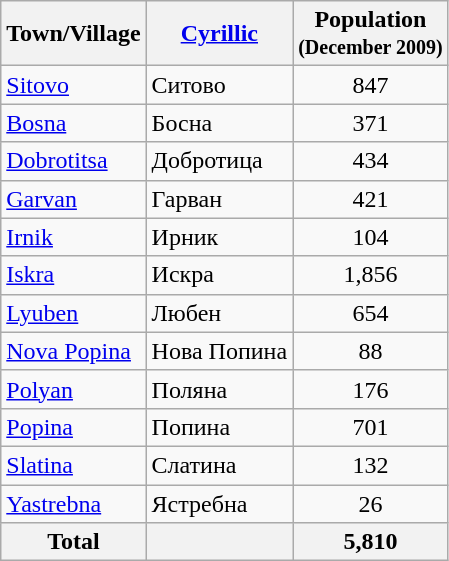<table class="wikitable sortable">
<tr>
<th>Town/Village</th>
<th><a href='#'>Cyrillic</a></th>
<th>Population<br><small>(December 2009)</small></th>
</tr>
<tr>
<td><a href='#'>Sitovo</a></td>
<td>Ситово</td>
<td align="center">847</td>
</tr>
<tr>
<td><a href='#'>Bosna</a></td>
<td>Босна</td>
<td align="center">371</td>
</tr>
<tr>
<td><a href='#'>Dobrotitsa</a></td>
<td>Добротица</td>
<td align="center">434</td>
</tr>
<tr>
<td><a href='#'>Garvan</a></td>
<td>Гарван</td>
<td align="center">421</td>
</tr>
<tr>
<td><a href='#'>Irnik</a></td>
<td>Ирник</td>
<td align="center">104</td>
</tr>
<tr>
<td><a href='#'>Iskra</a></td>
<td>Искра</td>
<td align="center">1,856</td>
</tr>
<tr>
<td><a href='#'>Lyuben</a></td>
<td>Любен</td>
<td align="center">654</td>
</tr>
<tr>
<td><a href='#'>Nova Popina</a></td>
<td>Нова Попина</td>
<td align="center">88</td>
</tr>
<tr>
<td><a href='#'>Polyan</a></td>
<td>Поляна</td>
<td align="center">176</td>
</tr>
<tr>
<td><a href='#'>Popina</a></td>
<td>Попина</td>
<td align="center">701</td>
</tr>
<tr>
<td><a href='#'>Slatina</a></td>
<td>Слатина</td>
<td align="center">132</td>
</tr>
<tr>
<td><a href='#'>Yastrebna</a></td>
<td>Ястребна</td>
<td align="center">26</td>
</tr>
<tr>
<th>Total</th>
<th></th>
<th align="center">5,810</th>
</tr>
</table>
